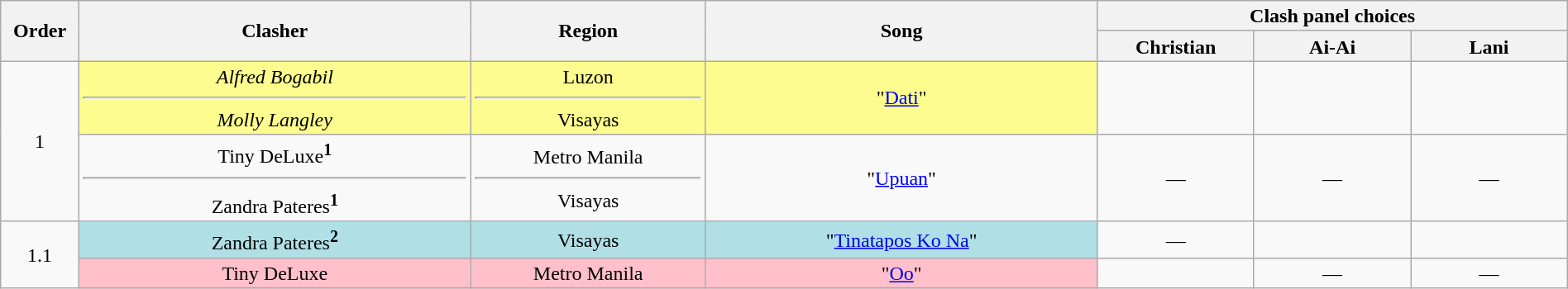<table class="wikitable" style="text-align:center; line-height:17px; width:100%;">
<tr>
<th rowspan="2" width="5%">Order</th>
<th rowspan="2" width="25%">Clasher</th>
<th rowspan="2">Region</th>
<th rowspan="2" width="25%">Song</th>
<th colspan="3" width="30%">Clash panel choices</th>
</tr>
<tr>
<th width="10%">Christian</th>
<th width="10%">Ai-Ai</th>
<th width="10%">Lani</th>
</tr>
<tr>
<td rowspan="2">1</td>
<td style="background:#fdfc8f;"><em>Alfred Bogabil</em><hr><em>Molly Langley</em></td>
<td style="background:#fdfc8f;">Luzon<hr>Visayas</td>
<td style="background:#fdfc8f;">"<a href='#'>Dati</a>"</td>
<td><strong></strong></td>
<td><strong></strong></td>
<td><strong></strong></td>
</tr>
<tr>
<td>Tiny DeLuxe<sup><strong>1</strong></sup><hr>Zandra Pateres<sup><strong>1</strong></sup></td>
<td>Metro Manila<hr>Visayas</td>
<td>"<a href='#'>Upuan</a>"</td>
<td>—</td>
<td>—</td>
<td>—</td>
</tr>
<tr>
<td rowspan="2">1.1</td>
<td style="background:#b0e0e6;">Zandra Pateres<sup><strong>2</strong></sup></td>
<td style="background:#b0e0e6;">Visayas</td>
<td style="background:#b0e0e6;">"<a href='#'>Tinatapos Ko Na</a>"</td>
<td>—</td>
<td><strong></strong></td>
<td><strong></strong></td>
</tr>
<tr>
<td style="background:pink;">Tiny DeLuxe</td>
<td style="background:pink;">Metro Manila</td>
<td style="background:pink;">"<a href='#'>Oo</a>"</td>
<td><strong></strong></td>
<td>—</td>
<td>—</td>
</tr>
</table>
